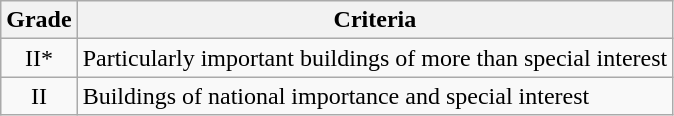<table class="wikitable">
<tr>
<th>Grade</th>
<th>Criteria</th>
</tr>
<tr>
<td align="center" >II*</td>
<td>Particularly important buildings of more than special interest</td>
</tr>
<tr>
<td align="center" >II</td>
<td>Buildings of national importance and special interest</td>
</tr>
</table>
